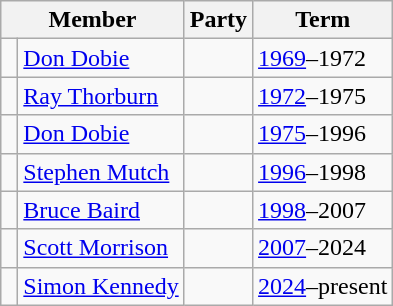<table class="wikitable">
<tr>
<th colspan="2">Member</th>
<th>Party</th>
<th>Term</th>
</tr>
<tr>
<td> </td>
<td><a href='#'>Don Dobie</a></td>
<td></td>
<td><a href='#'>1969</a>–1972</td>
</tr>
<tr>
<td> </td>
<td><a href='#'>Ray Thorburn</a></td>
<td></td>
<td><a href='#'>1972</a>–1975</td>
</tr>
<tr>
<td> </td>
<td><a href='#'>Don Dobie</a></td>
<td></td>
<td><a href='#'>1975</a>–1996</td>
</tr>
<tr>
<td> </td>
<td><a href='#'>Stephen Mutch</a></td>
<td></td>
<td><a href='#'>1996</a>–1998</td>
</tr>
<tr>
<td> </td>
<td><a href='#'>Bruce Baird</a></td>
<td></td>
<td><a href='#'>1998</a>–2007</td>
</tr>
<tr>
<td> </td>
<td><a href='#'>Scott Morrison</a></td>
<td></td>
<td><a href='#'>2007</a>–2024</td>
</tr>
<tr>
<td> </td>
<td><a href='#'>Simon Kennedy</a></td>
<td></td>
<td><a href='#'>2024</a>–present</td>
</tr>
</table>
